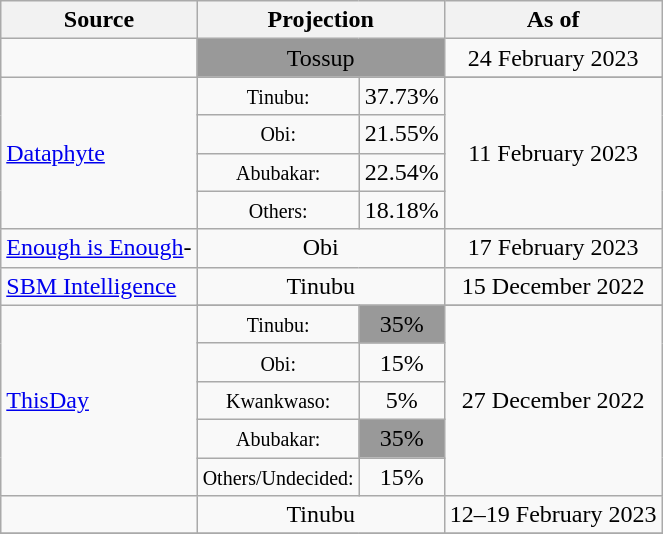<table class="wikitable" style="text-align:center">
<tr>
<th>Source</th>
<th colspan=2>Projection</th>
<th>As of</th>
</tr>
<tr>
<td align="left"></td>
<td colspan=2 bgcolor=#999999>Tossup</td>
<td>24 February 2023</td>
</tr>
<tr>
<td rowspan=5 align="left"><a href='#'>Dataphyte</a></td>
</tr>
<tr>
<td><small>Tinubu:</small></td>
<td>37.73%</td>
<td rowspan=4>11 February 2023</td>
</tr>
<tr>
<td><small>Obi:</small></td>
<td>21.55%</td>
</tr>
<tr>
<td><small>Abubakar:</small></td>
<td>22.54%</td>
</tr>
<tr>
<td><small>Others:</small></td>
<td>18.18%</td>
</tr>
<tr>
<td align="left"><a href='#'>Enough is Enough</a>-<br></td>
<td colspan=2 >Obi</td>
<td>17 February 2023</td>
</tr>
<tr>
<td align="left"><a href='#'>SBM Intelligence</a></td>
<td colspan=2 >Tinubu</td>
<td>15 December 2022</td>
</tr>
<tr>
<td rowspan=6 align="left"><a href='#'>ThisDay</a></td>
</tr>
<tr>
<td><small>Tinubu:</small></td>
<td bgcolor=#999999>35%</td>
<td rowspan=5>27 December 2022</td>
</tr>
<tr>
<td><small>Obi:</small></td>
<td>15%</td>
</tr>
<tr>
<td><small>Kwankwaso:</small></td>
<td>5%</td>
</tr>
<tr>
<td><small>Abubakar:</small></td>
<td bgcolor=#999999>35%</td>
</tr>
<tr>
<td><small>Others/Undecided:</small></td>
<td>15%</td>
</tr>
<tr>
<td align="left"></td>
<td colspan=2 >Tinubu</td>
<td>12–19 February 2023</td>
</tr>
<tr>
</tr>
</table>
